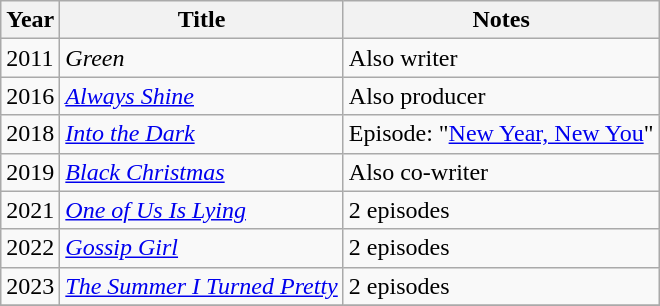<table class="wikitable sortable">
<tr>
<th>Year</th>
<th>Title</th>
<th class="unsortable">Notes</th>
</tr>
<tr>
<td>2011</td>
<td><em>Green</em></td>
<td>Also writer</td>
</tr>
<tr>
<td>2016</td>
<td><em><a href='#'>Always Shine</a></em></td>
<td>Also producer</td>
</tr>
<tr>
<td>2018</td>
<td><em><a href='#'>Into the Dark</a></em></td>
<td>Episode: "<a href='#'>New Year, New You</a>"</td>
</tr>
<tr>
<td>2019</td>
<td><em><a href='#'>Black Christmas</a></em></td>
<td>Also co-writer</td>
</tr>
<tr>
<td>2021</td>
<td><em><a href='#'>One of Us Is Lying</a></em></td>
<td>2 episodes</td>
</tr>
<tr>
<td>2022</td>
<td><em><a href='#'>Gossip Girl</a></em></td>
<td>2 episodes</td>
</tr>
<tr>
<td>2023</td>
<td><em><a href='#'>The Summer I Turned Pretty</a></em></td>
<td>2 episodes</td>
</tr>
<tr>
</tr>
</table>
